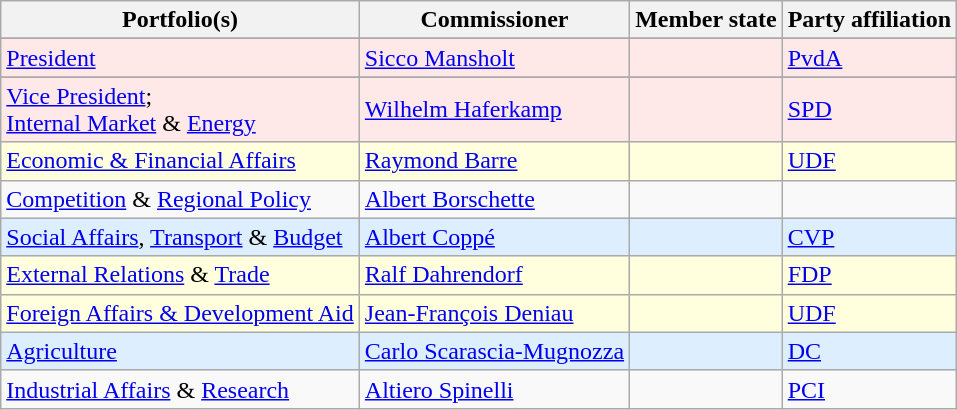<table class="wikitable">
<tr>
<th>Portfolio(s)</th>
<th>Commissioner</th>
<th>Member state</th>
<th>Party affiliation</th>
</tr>
<tr>
</tr>
<tr --- bgcolor=#FFE8E8>
<td><a href='#'>President</a></td>
<td><a href='#'>Sicco Mansholt</a></td>
<td></td>
<td><a href='#'>PvdA</a></td>
</tr>
<tr>
</tr>
<tr --- bgcolor=#FFE8E8>
<td><a href='#'>Vice President</a>;<br><a href='#'>Internal Market</a> & <a href='#'>Energy</a></td>
<td><a href='#'>Wilhelm Haferkamp</a></td>
<td></td>
<td><a href='#'>SPD</a></td>
</tr>
<tr ---- bgcolor=#FFFFDD>
<td><a href='#'>Economic & Financial Affairs</a></td>
<td><a href='#'>Raymond Barre</a></td>
<td></td>
<td><a href='#'>UDF</a></td>
</tr>
<tr>
<td><a href='#'>Competition</a> & <a href='#'>Regional Policy</a></td>
<td><a href='#'>Albert Borschette</a></td>
<td></td>
<td></td>
</tr>
<tr --- bgcolor=#DDEEFF>
<td><a href='#'>Social Affairs</a>, <a href='#'>Transport</a> & <a href='#'>Budget</a></td>
<td><a href='#'>Albert Coppé</a></td>
<td></td>
<td><a href='#'>CVP</a></td>
</tr>
<tr --- bgcolor=#FFFFDD>
<td><a href='#'>External Relations</a> & <a href='#'>Trade</a></td>
<td><a href='#'>Ralf Dahrendorf</a></td>
<td></td>
<td><a href='#'>FDP</a></td>
</tr>
<tr --- bgcolor=#FFFFDD>
<td><a href='#'>Foreign Affairs & Development Aid</a></td>
<td><a href='#'>Jean-François Deniau</a></td>
<td></td>
<td><a href='#'>UDF</a></td>
</tr>
<tr --- bgcolor=#DDEEFF>
<td><a href='#'>Agriculture</a></td>
<td><a href='#'>Carlo Scarascia-Mugnozza</a></td>
<td></td>
<td><a href='#'>DC</a></td>
</tr>
<tr -- bgcolor=>
<td><a href='#'>Industrial Affairs</a> & <a href='#'>Research</a></td>
<td><a href='#'>Altiero Spinelli</a></td>
<td></td>
<td><a href='#'>PCI</a></td>
</tr>
</table>
